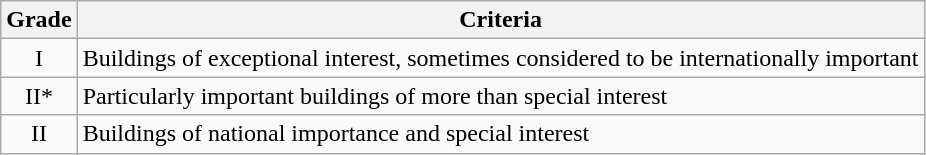<table class="wikitable">
<tr>
<th>Grade</th>
<th>Criteria</th>
</tr>
<tr>
<td align="center" >I</td>
<td>Buildings of exceptional interest, sometimes considered to be internationally important</td>
</tr>
<tr>
<td align="center" >II*</td>
<td>Particularly important buildings of more than special interest</td>
</tr>
<tr>
<td align="center" >II</td>
<td>Buildings of national importance and special interest</td>
</tr>
</table>
